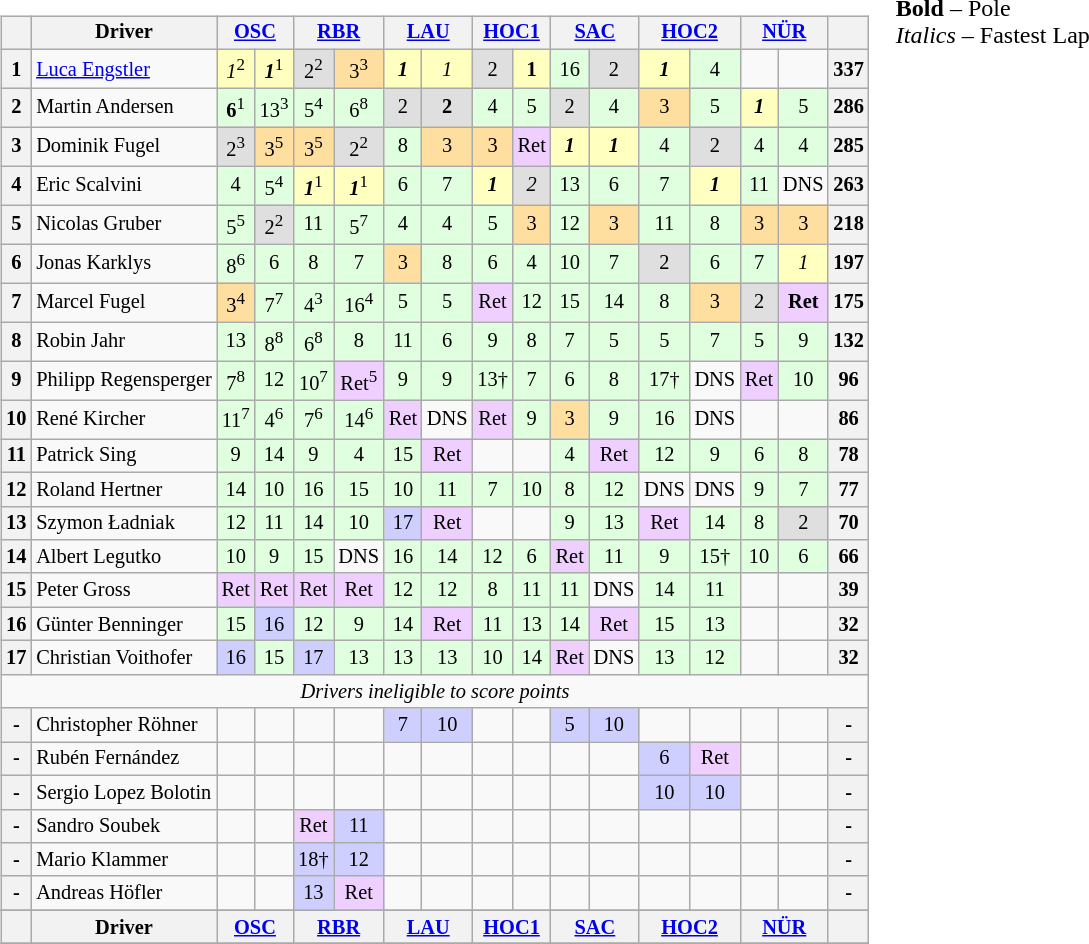<table>
<tr>
<td valign="top"><br><table align=left| class="wikitable" style="font-size: 85%; text-align: center">
<tr valign="top">
<th valign=middle></th>
<th valign=middle>Driver</th>
<th colspan=2><a href='#'>OSC</a><br></th>
<th colspan=2><a href='#'>RBR</a><br></th>
<th colspan=2><a href='#'>LAU</a><br></th>
<th colspan=2><a href='#'>HOC1</a><br></th>
<th colspan=2><a href='#'>SAC</a><br></th>
<th colspan=2><a href='#'>HOC2</a><br></th>
<th colspan=2><a href='#'>NÜR</a><br></th>
<th valign=middle>  </th>
</tr>
<tr>
<th>1</th>
<td align=left> <a href='#'>Luca Engstler</a></td>
<td style="background:#ffffbf;"><em>1</em><sup>2</sup></td>
<td style="background:#ffffbf;"><strong><em>1</em></strong><sup>1</sup></td>
<td style="background:#dfdfdf;">2<sup>2</sup></td>
<td style="background:#ffdf9f;">3<sup>3</sup></td>
<td style="background:#ffffbf;"><strong><em>1</em></strong></td>
<td style="background:#ffffbf;"><em>1</em></td>
<td style="background:#dfdfdf;">2</td>
<td style="background:#ffffbf;"><strong>1</strong></td>
<td style="background:#dfffdf;">16</td>
<td style="background:#dfdfdf;">2</td>
<td style="background:#ffffbf;"><strong><em>1</em></strong></td>
<td style="background:#dfffdf;">4</td>
<td></td>
<td></td>
<th>337</th>
</tr>
<tr>
<th>2</th>
<td align=left> Martin Andersen</td>
<td style="background:#dfffdf;"><strong>6</strong><sup>1</sup></td>
<td style="background:#dfffdf;">13<sup>3</sup></td>
<td style="background:#dfffdf;">5<sup>4</sup></td>
<td style="background:#dfffdf;">6<sup>8</sup></td>
<td style="background:#dfdfdf;">2</td>
<td style="background:#dfdfdf;"><strong>2</strong></td>
<td style="background:#dfffdf;">4</td>
<td style="background:#dfffdf;">5</td>
<td style="background:#dfdfdf;">2</td>
<td style="background:#dfffdf;">4</td>
<td style="background:#ffdf9f;">3</td>
<td style="background:#dfffdf;">5</td>
<td style="background:#ffffbf;"><strong><em>1</em></strong></td>
<td style="background:#dfffdf;">5</td>
<th>286</th>
</tr>
<tr>
<th>3</th>
<td align=left> Dominik Fugel</td>
<td style="background:#dfdfdf;">2<sup>3</sup></td>
<td style="background:#ffdf9f;">3<sup>5</sup></td>
<td style="background:#ffdf9f;">3<sup>5</sup></td>
<td style="background:#dfdfdf;">2<sup>2</sup></td>
<td style="background:#dfffdf;">8</td>
<td style="background:#ffdf9f;">3</td>
<td style="background:#ffdf9f;">3</td>
<td style="background:#efcfff;">Ret</td>
<td style="background:#ffffbf;"><strong><em>1</em></strong></td>
<td style="background:#ffffbf;"><strong><em>1</em></strong></td>
<td style="background:#dfffdf;">4</td>
<td style="background:#dfdfdf;">2</td>
<td style="background:#dfffdf;">4</td>
<td style="background:#dfffdf;">4</td>
<th>285</th>
</tr>
<tr>
<th>4</th>
<td align=left> Eric Scalvini</td>
<td style="background:#dfffdf;">4</td>
<td style="background:#dfffdf;">5<sup>4</sup></td>
<td style="background:#ffffbf;"><strong><em>1</em></strong><sup>1</sup></td>
<td style="background:#ffffbf;"><strong><em>1</em></strong><sup>1</sup></td>
<td style="background:#dfffdf;">6</td>
<td style="background:#dfffdf;">7</td>
<td style="background:#ffffbf;"><strong><em>1</em></strong></td>
<td style="background:#dfdfdf;"><em>2</em></td>
<td style="background:#dfffdf;">13</td>
<td style="background:#dfffdf;">6</td>
<td style="background:#dfffdf;">7</td>
<td style="background:#ffffbf;"><strong><em>1</em></strong></td>
<td style="background:#dfffdf;">11</td>
<td>DNS</td>
<th>263</th>
</tr>
<tr>
<th>5</th>
<td align=left> Nicolas Gruber</td>
<td style="background:#dfffdf;">5<sup>5</sup></td>
<td style="background:#dfdfdf;">2<sup>2</sup></td>
<td style="background:#dfffdf;">11</td>
<td style="background:#dfffdf;">5<sup>7</sup></td>
<td style="background:#dfffdf;">4</td>
<td style="background:#dfffdf;">4</td>
<td style="background:#dfffdf;">5</td>
<td style="background:#ffdf9f;">3</td>
<td style="background:#dfffdf;">12</td>
<td style="background:#ffdf9f;">3</td>
<td style="background:#dfffdf;">11</td>
<td style="background:#dfffdf;">8</td>
<td style="background:#ffdf9f;">3</td>
<td style="background:#ffdf9f;">3</td>
<th>218</th>
</tr>
<tr>
<th>6</th>
<td align=left> Jonas Karklys</td>
<td style="background:#dfffdf;">8<sup>6</sup></td>
<td style="background:#dfffdf;">6</td>
<td style="background:#dfffdf;">8</td>
<td style="background:#dfffdf;">7</td>
<td style="background:#ffdf9f;">3</td>
<td style="background:#dfffdf;">8</td>
<td style="background:#dfffdf;">6</td>
<td style="background:#dfffdf;">4</td>
<td style="background:#dfffdf;">10</td>
<td style="background:#dfffdf;">7</td>
<td style="background:#dfdfdf;">2</td>
<td style="background:#dfffdf;">6</td>
<td style="background:#dfffdf;">7</td>
<td style="background:#ffffbf;"><em>1</em></td>
<th>197</th>
</tr>
<tr>
<th>7</th>
<td align=left> Marcel Fugel</td>
<td style="background:#ffdf9f;">3<sup>4</sup></td>
<td style="background:#dfffdf;">7<sup>7</sup></td>
<td style="background:#dfffdf;">4<sup>3</sup></td>
<td style="background:#dfffdf;">16<sup>4</sup></td>
<td style="background:#dfffdf;">5</td>
<td style="background:#dfffdf;">5</td>
<td style="background:#efcfff;">Ret</td>
<td style="background:#dfffdf;">12</td>
<td style="background:#dfffdf;">15</td>
<td style="background:#dfffdf;">14</td>
<td style="background:#dfffdf;">8</td>
<td style="background:#ffdf9f;">3</td>
<td style="background:#dfdfdf;">2</td>
<td style="background:#efcfff;"><strong>Ret</strong></td>
<th>175</th>
</tr>
<tr>
<th>8</th>
<td align=left> Robin Jahr</td>
<td style="background:#dfffdf;">13</td>
<td style="background:#dfffdf;">8<sup>8</sup></td>
<td style="background:#dfffdf;">6<sup>8</sup></td>
<td style="background:#dfffdf;">8</td>
<td style="background:#dfffdf;">11</td>
<td style="background:#dfffdf;">6</td>
<td style="background:#dfffdf;">9</td>
<td style="background:#dfffdf;">8</td>
<td style="background:#dfffdf;">7</td>
<td style="background:#dfffdf;">5</td>
<td style="background:#dfffdf;">5</td>
<td style="background:#dfffdf;">7</td>
<td style="background:#dfffdf;">5</td>
<td style="background:#dfffdf;">9</td>
<th>132</th>
</tr>
<tr>
<th>9</th>
<td align=left> Philipp Regensperger</td>
<td style="background:#dfffdf;">7<sup>8</sup></td>
<td style="background:#dfffdf;">12</td>
<td style="background:#dfffdf;">10<sup>7</sup></td>
<td style="background:#efcfff;">Ret<sup>5</sup></td>
<td style="background:#dfffdf;">9</td>
<td style="background:#dfffdf;">9</td>
<td style="background:#dfffdf;">13†</td>
<td style="background:#dfffdf;">7</td>
<td style="background:#dfffdf;">6</td>
<td style="background:#dfffdf;">8</td>
<td style="background:#dfffdf;">17†</td>
<td>DNS</td>
<td style="background:#efcfff;">Ret</td>
<td style="background:#dfffdf;">10</td>
<th>96</th>
</tr>
<tr>
<th>10</th>
<td align=left> René Kircher</td>
<td style="background:#dfffdf;">11<sup>7</sup></td>
<td style="background:#dfffdf;">4<sup>6</sup></td>
<td style="background:#dfffdf;">7<sup>6</sup></td>
<td style="background:#dfffdf;">14<sup>6</sup></td>
<td style="background:#efcfff;">Ret</td>
<td>DNS</td>
<td style="background:#efcfff;">Ret</td>
<td style="background:#dfffdf;">9</td>
<td style="background:#ffdf9f;">3</td>
<td style="background:#dfffdf;">9</td>
<td style="background:#dfffdf;">16</td>
<td>DNS</td>
<td></td>
<td></td>
<th>86</th>
</tr>
<tr>
<th>11</th>
<td align=left> Patrick Sing</td>
<td style="background:#dfffdf;">9</td>
<td style="background:#dfffdf;">14</td>
<td style="background:#dfffdf;">9</td>
<td style="background:#dfffdf;">4</td>
<td style="background:#dfffdf;">15</td>
<td style="background:#efcfff;">Ret</td>
<td></td>
<td></td>
<td style="background:#dfffdf;">4</td>
<td style="background:#efcfff;">Ret</td>
<td style="background:#dfffdf;">12</td>
<td style="background:#dfffdf;">9</td>
<td style="background:#dfffdf;">6</td>
<td style="background:#dfffdf;">8</td>
<th>78</th>
</tr>
<tr>
<th>12</th>
<td align=left> Roland Hertner</td>
<td style="background:#dfffdf;">14</td>
<td style="background:#dfffdf;">10</td>
<td style="background:#dfffdf;">16</td>
<td style="background:#dfffdf;">15</td>
<td style="background:#dfffdf;">10</td>
<td style="background:#dfffdf;">11</td>
<td style="background:#dfffdf;">7</td>
<td style="background:#dfffdf;">10</td>
<td style="background:#dfffdf;">8</td>
<td style="background:#dfffdf;">12</td>
<td>DNS</td>
<td>DNS</td>
<td style="background:#dfffdf;">9</td>
<td style="background:#dfffdf;">7</td>
<th>77</th>
</tr>
<tr>
<th>13</th>
<td align=left> Szymon Ładniak</td>
<td style="background:#dfffdf;">12</td>
<td style="background:#dfffdf;">11</td>
<td style="background:#dfffdf;">14</td>
<td style="background:#dfffdf;">10</td>
<td style="background:#cfcfff;">17</td>
<td style="background:#efcfff;">Ret</td>
<td></td>
<td></td>
<td style="background:#dfffdf;">9</td>
<td style="background:#dfffdf;">13</td>
<td style="background:#efcfff;">Ret</td>
<td style="background:#dfffdf;">14</td>
<td style="background:#dfffdf;">8</td>
<td style="background:#dfdfdf;">2</td>
<th>70</th>
</tr>
<tr>
<th>14</th>
<td align=left> Albert Legutko</td>
<td style="background:#dfffdf;">10</td>
<td style="background:#dfffdf;">9</td>
<td style="background:#dfffdf;">15</td>
<td>DNS</td>
<td style="background:#dfffdf;">16</td>
<td style="background:#dfffdf;">14</td>
<td style="background:#dfffdf;">12</td>
<td style="background:#dfffdf;">6</td>
<td style="background:#efcfff;">Ret</td>
<td style="background:#dfffdf;">11</td>
<td style="background:#dfffdf;">9</td>
<td style="background:#dfffdf;">15†</td>
<td style="background:#dfffdf;">10</td>
<td style="background:#dfffdf;">6</td>
<th>66</th>
</tr>
<tr>
<th>15</th>
<td align=left> Peter Gross</td>
<td style="background:#efcfff;">Ret</td>
<td style="background:#efcfff;">Ret</td>
<td style="background:#efcfff;">Ret</td>
<td style="background:#efcfff;">Ret</td>
<td style="background:#dfffdf;">12</td>
<td style="background:#dfffdf;">12</td>
<td style="background:#dfffdf;">8</td>
<td style="background:#dfffdf;">11</td>
<td style="background:#dfffdf;">11</td>
<td>DNS</td>
<td style="background:#dfffdf;">14</td>
<td style="background:#dfffdf;">11</td>
<td></td>
<td></td>
<th>39</th>
</tr>
<tr>
<th>16</th>
<td align=left> Günter Benninger</td>
<td style="background:#dfffdf;">15</td>
<td style="background:#cfcfff;">16</td>
<td style="background:#dfffdf;">12</td>
<td style="background:#dfffdf;">9</td>
<td style="background:#dfffdf;">14</td>
<td style="background:#efcfff;">Ret</td>
<td style="background:#dfffdf;">11</td>
<td style="background:#dfffdf;">13</td>
<td style="background:#dfffdf;">14</td>
<td style="background:#efcfff;">Ret</td>
<td style="background:#dfffdf;">15</td>
<td style="background:#dfffdf;">13</td>
<td></td>
<td></td>
<th>32</th>
</tr>
<tr>
<th>17</th>
<td align=left> Christian Voithofer</td>
<td style="background:#cfcfff;">16</td>
<td style="background:#dfffdf;">15</td>
<td style="background:#cfcfff;">17</td>
<td style="background:#dfffdf;">13</td>
<td style="background:#dfffdf;">13</td>
<td style="background:#dfffdf;">13</td>
<td style="background:#dfffdf;">10</td>
<td style="background:#dfffdf;">14</td>
<td style="background:#efcfff;">Ret</td>
<td>DNS</td>
<td style="background:#dfffdf;">13</td>
<td style="background:#dfffdf;">12</td>
<td></td>
<td></td>
<th>32</th>
</tr>
<tr>
<td colspan=17><em>Drivers ineligible to score points</em></td>
</tr>
<tr>
<th>-</th>
<td align=left> Christopher Röhner</td>
<td></td>
<td></td>
<td></td>
<td></td>
<td style="background:#cfcfff;">7</td>
<td style="background:#cfcfff;">10</td>
<td></td>
<td></td>
<td style="background:#cfcfff;">5</td>
<td style="background:#cfcfff;">10</td>
<td></td>
<td></td>
<td></td>
<td></td>
<th>-</th>
</tr>
<tr>
<th>-</th>
<td align=left> Rubén Fernández</td>
<td></td>
<td></td>
<td></td>
<td></td>
<td></td>
<td></td>
<td></td>
<td></td>
<td></td>
<td></td>
<td style="background:#cfcfff;">6</td>
<td style="background:#efcfff;">Ret</td>
<td></td>
<td></td>
<th>-</th>
</tr>
<tr>
<th>-</th>
<td align=left> Sergio Lopez Bolotin</td>
<td></td>
<td></td>
<td></td>
<td></td>
<td></td>
<td></td>
<td></td>
<td></td>
<td></td>
<td></td>
<td style="background:#cfcfff;">10</td>
<td style="background:#cfcfff;">10</td>
<td></td>
<td></td>
<th>-</th>
</tr>
<tr>
<th>-</th>
<td align=left> Sandro Soubek</td>
<td></td>
<td></td>
<td style="background:#efcfff;">Ret</td>
<td style="background:#cfcfff;">11</td>
<td></td>
<td></td>
<td></td>
<td></td>
<td></td>
<td></td>
<td></td>
<td></td>
<td></td>
<td></td>
<th>-</th>
</tr>
<tr>
<th>-</th>
<td align=left> Mario Klammer</td>
<td></td>
<td></td>
<td style="background:#cfcfff;">18†</td>
<td style="background:#cfcfff;">12</td>
<td></td>
<td></td>
<td></td>
<td></td>
<td></td>
<td></td>
<td></td>
<td></td>
<td></td>
<td></td>
<th>-</th>
</tr>
<tr>
<th>-</th>
<td align=left> Andreas Höfler</td>
<td></td>
<td></td>
<td style="background:#cfcfff;">13</td>
<td style="background:#efcfff;">Ret</td>
<td></td>
<td></td>
<td></td>
<td></td>
<td></td>
<td></td>
<td></td>
<td></td>
<td></td>
<td></td>
<th>-</th>
</tr>
<tr>
</tr>
<tr valign="top">
<th valign=middle></th>
<th valign=middle>Driver</th>
<th colspan=2><a href='#'>OSC</a><br></th>
<th colspan=2><a href='#'>RBR</a><br></th>
<th colspan=2><a href='#'>LAU</a><br></th>
<th colspan=2><a href='#'>HOC1</a><br></th>
<th colspan=2><a href='#'>SAC</a><br></th>
<th colspan=2><a href='#'>HOC2</a><br></th>
<th colspan=2><a href='#'>NÜR</a><br></th>
<th valign=middle>  </th>
</tr>
<tr>
</tr>
</table>
</td>
<td valign="top"><br>
<span><strong>Bold</strong> – Pole<br>
<em>Italics</em> – Fastest Lap</span></td>
</tr>
</table>
